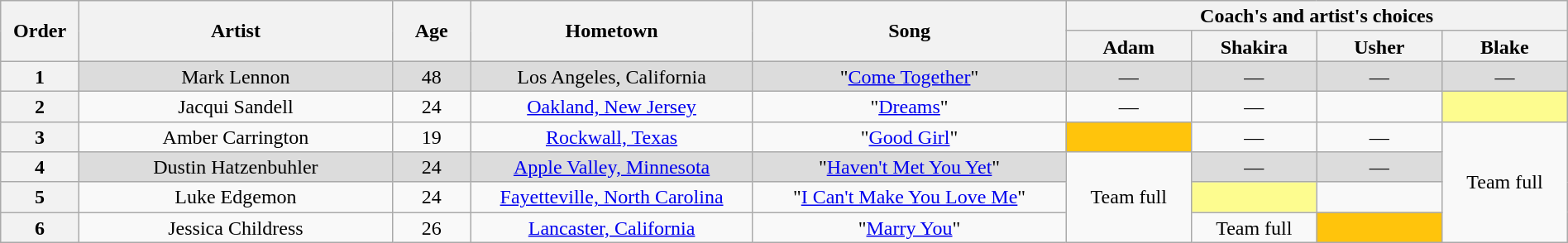<table class="wikitable" style="text-align:center; line-height:17px; width:100%;">
<tr>
<th scope="col" rowspan="2" style="width:05%;">Order</th>
<th scope="col" rowspan="2" style="width:20%;">Artist</th>
<th scope="col" rowspan="2" style="width:05%;">Age</th>
<th scope="col" rowspan="2" style="width:18%;">Hometown</th>
<th scope="col" rowspan="2" style="width:20%;">Song</th>
<th scope="col" colspan="4" style="width:32%;">Coach's and artist's choices</th>
</tr>
<tr>
<th style="width:08%;">Adam</th>
<th style="width:08%;">Shakira</th>
<th style="width:08%;">Usher</th>
<th style="width:08%;">Blake</th>
</tr>
<tr>
<th>1</th>
<td style="background:#DCDCDC;">Mark Lennon</td>
<td style="background:#DCDCDC;">48</td>
<td style="background:#DCDCDC;">Los Angeles, California</td>
<td style="background:#DCDCDC;">"<a href='#'>Come Together</a>"</td>
<td style="background:#DCDCDC;">—</td>
<td style="background:#DCDCDC;">—</td>
<td style="background:#DCDCDC;">—</td>
<td style="background:#DCDCDC;">—</td>
</tr>
<tr>
<th>2</th>
<td>Jacqui Sandell</td>
<td>24</td>
<td><a href='#'>Oakland, New Jersey</a></td>
<td>"<a href='#'>Dreams</a>"</td>
<td>—</td>
<td>—</td>
<td><strong></strong></td>
<td style="background:#fdfc8f;"><strong></strong></td>
</tr>
<tr>
<th>3</th>
<td>Amber Carrington</td>
<td>19</td>
<td><a href='#'>Rockwall, Texas</a></td>
<td>"<a href='#'>Good Girl</a>"</td>
<td style="background:#FFC40C;"><strong></strong></td>
<td>—</td>
<td>—</td>
<td rowspan="4">Team full</td>
</tr>
<tr>
<th>4</th>
<td style="background:#DCDCDC;">Dustin Hatzenbuhler</td>
<td style="background:#DCDCDC;">24</td>
<td style="background:#DCDCDC;"><a href='#'>Apple Valley, Minnesota</a></td>
<td style="background:#DCDCDC;">"<a href='#'>Haven't Met You Yet</a>"</td>
<td rowspan="3">Team full</td>
<td style="background:#DCDCDC;">—</td>
<td style="background:#DCDCDC;">—</td>
</tr>
<tr>
<th>5</th>
<td>Luke Edgemon</td>
<td>24</td>
<td><a href='#'>Fayetteville, North Carolina</a></td>
<td>"<a href='#'>I Can't Make You Love Me</a>"</td>
<td style="background:#fdfc8f;"><strong></strong></td>
<td><strong></strong></td>
</tr>
<tr>
<th>6</th>
<td>Jessica Childress</td>
<td>26</td>
<td><a href='#'>Lancaster, California</a></td>
<td>"<a href='#'>Marry You</a>"</td>
<td>Team full</td>
<td style="background:#FFC40C;"><strong></strong></td>
</tr>
</table>
